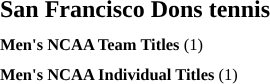<table class="toccolours" style="margin:1em auto;" cellpadding="4" cellspacing="0">
<tr>
<td><strong>San Francisco Dons tennis</strong></td>
</tr>
<tr>
<td style="font-size:11px; text-align:left;"><strong>Men's NCAA Team Titles</strong> (1)</td>
<td style="text-align:center;"></td>
</tr>
<tr 1949>
</tr>
<tr>
<td style="font-size:11px; text-align:left;"><strong>Men's NCAA Individual Titles</strong> (1)</td>
<td style="text-align:center;"></td>
</tr>
<tr 1948 (Harry Likas)>
</tr>
</table>
